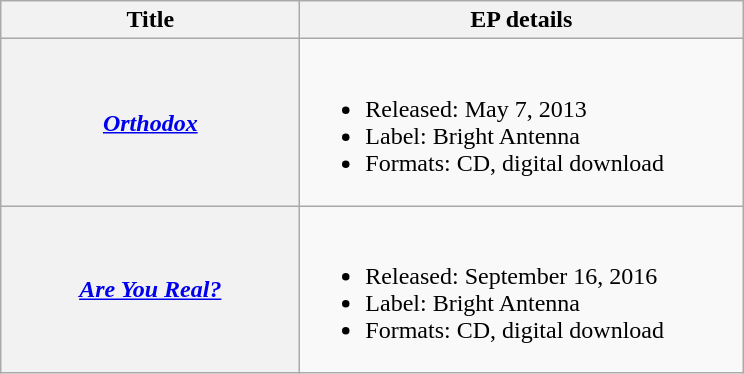<table class="wikitable plainrowheaders" style="text-align:center;">
<tr>
<th scope="col" style="width:12em;">Title</th>
<th scope="col" style="width:18em;">EP details</th>
</tr>
<tr>
<th scope="row"><em><a href='#'>Orthodox</a></em></th>
<td style="text-align:left;"><br><ul><li>Released: May 7, 2013</li><li>Label: Bright Antenna</li><li>Formats: CD, digital download</li></ul></td>
</tr>
<tr>
<th scope="row"><em><a href='#'>Are You Real?</a></em></th>
<td style="text-align:left;"><br><ul><li>Released: September 16, 2016</li><li>Label: Bright Antenna</li><li>Formats: CD, digital download</li></ul></td>
</tr>
</table>
